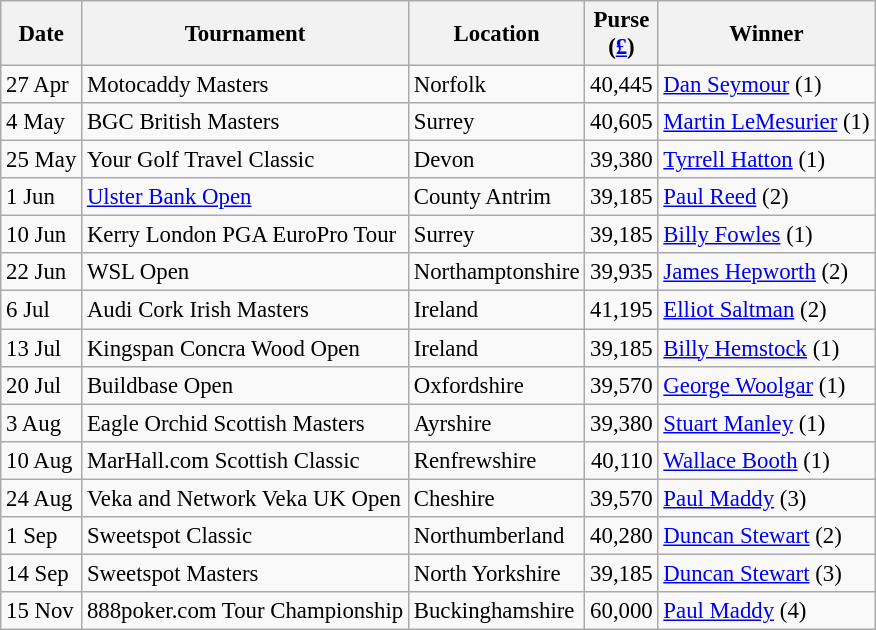<table class="wikitable" style="font-size:95%;">
<tr>
<th>Date</th>
<th>Tournament</th>
<th>Location</th>
<th>Purse<br>(<a href='#'>£</a>)</th>
<th>Winner</th>
</tr>
<tr>
<td>27 Apr</td>
<td>Motocaddy Masters</td>
<td>Norfolk</td>
<td align=right>40,445</td>
<td> <a href='#'>Dan Seymour</a> (1)</td>
</tr>
<tr>
<td>4 May</td>
<td>BGC British Masters</td>
<td>Surrey</td>
<td align=right>40,605</td>
<td> <a href='#'>Martin LeMesurier</a> (1)</td>
</tr>
<tr>
<td>25 May</td>
<td>Your Golf Travel Classic</td>
<td>Devon</td>
<td align=right>39,380</td>
<td> <a href='#'>Tyrrell Hatton</a> (1)</td>
</tr>
<tr>
<td>1 Jun</td>
<td><a href='#'>Ulster Bank Open</a></td>
<td>County Antrim</td>
<td align=right>39,185</td>
<td> <a href='#'>Paul Reed</a> (2)</td>
</tr>
<tr>
<td>10 Jun</td>
<td>Kerry London PGA EuroPro Tour</td>
<td>Surrey</td>
<td align=right>39,185</td>
<td> <a href='#'>Billy Fowles</a> (1)</td>
</tr>
<tr>
<td>22 Jun</td>
<td>WSL Open</td>
<td>Northamptonshire</td>
<td align=right>39,935</td>
<td> <a href='#'>James Hepworth</a> (2)</td>
</tr>
<tr>
<td>6 Jul</td>
<td>Audi Cork Irish Masters</td>
<td>Ireland</td>
<td align=right>41,195</td>
<td> <a href='#'>Elliot Saltman</a> (2)</td>
</tr>
<tr>
<td>13 Jul</td>
<td>Kingspan Concra Wood Open</td>
<td>Ireland</td>
<td align=right>39,185</td>
<td> <a href='#'>Billy Hemstock</a> (1)</td>
</tr>
<tr>
<td>20 Jul</td>
<td>Buildbase Open</td>
<td>Oxfordshire</td>
<td align=right>39,570</td>
<td> <a href='#'>George Woolgar</a> (1)</td>
</tr>
<tr>
<td>3 Aug</td>
<td>Eagle Orchid Scottish Masters</td>
<td>Ayrshire</td>
<td align=right>39,380</td>
<td> <a href='#'>Stuart Manley</a> (1)</td>
</tr>
<tr>
<td>10 Aug</td>
<td>MarHall.com Scottish Classic</td>
<td>Renfrewshire</td>
<td align=right>40,110</td>
<td> <a href='#'>Wallace Booth</a> (1)</td>
</tr>
<tr>
<td>24 Aug</td>
<td>Veka and Network Veka UK Open</td>
<td>Cheshire</td>
<td align=right>39,570</td>
<td> <a href='#'>Paul Maddy</a> (3)</td>
</tr>
<tr>
<td>1 Sep</td>
<td>Sweetspot Classic</td>
<td>Northumberland</td>
<td align=right>40,280</td>
<td> <a href='#'>Duncan Stewart</a> (2)</td>
</tr>
<tr>
<td>14 Sep</td>
<td>Sweetspot Masters</td>
<td>North Yorkshire</td>
<td align=right>39,185</td>
<td> <a href='#'>Duncan Stewart</a> (3)</td>
</tr>
<tr>
<td>15 Nov</td>
<td>888poker.com Tour Championship</td>
<td>Buckinghamshire</td>
<td align=right>60,000</td>
<td> <a href='#'>Paul Maddy</a> (4)</td>
</tr>
</table>
